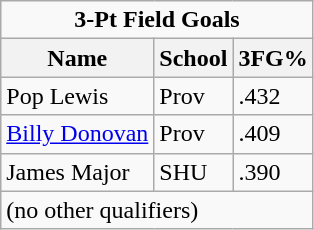<table class="wikitable">
<tr>
<td colspan=3 style="text-align:center;"><strong>3-Pt Field Goals</strong></td>
</tr>
<tr>
<th>Name</th>
<th>School</th>
<th>3FG%</th>
</tr>
<tr>
<td>Pop Lewis</td>
<td>Prov</td>
<td>.432</td>
</tr>
<tr>
<td><a href='#'>Billy Donovan</a></td>
<td>Prov</td>
<td>.409</td>
</tr>
<tr>
<td>James Major</td>
<td>SHU</td>
<td>.390</td>
</tr>
<tr>
<td colspan=3>(no other qualifiers)</td>
</tr>
</table>
